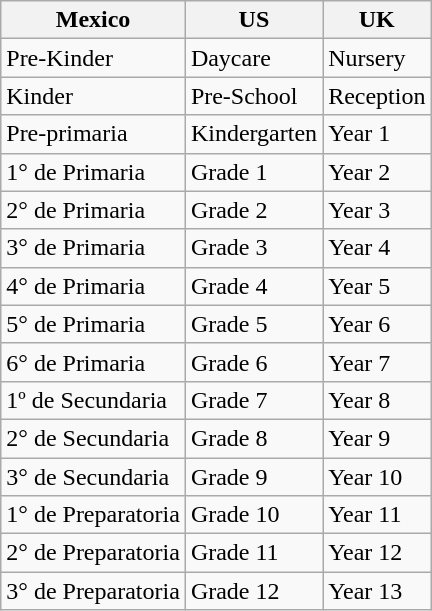<table class="wikitable">
<tr>
<th><strong>Mexico</strong></th>
<th><strong>US</strong></th>
<th><strong>UK</strong></th>
</tr>
<tr>
<td>Pre-Kinder</td>
<td>Daycare</td>
<td>Nursery</td>
</tr>
<tr>
<td>Kinder</td>
<td>Pre-School</td>
<td>Reception</td>
</tr>
<tr>
<td>Pre-primaria</td>
<td>Kindergarten</td>
<td>Year 1</td>
</tr>
<tr>
<td>1° de Primaria</td>
<td>Grade 1</td>
<td>Year 2</td>
</tr>
<tr>
<td>2° de Primaria</td>
<td>Grade 2</td>
<td>Year 3</td>
</tr>
<tr>
<td>3° de Primaria</td>
<td>Grade 3</td>
<td>Year 4</td>
</tr>
<tr>
<td>4° de Primaria</td>
<td>Grade 4</td>
<td>Year 5</td>
</tr>
<tr>
<td>5° de Primaria</td>
<td>Grade 5</td>
<td>Year 6</td>
</tr>
<tr>
<td>6° de Primaria</td>
<td>Grade 6</td>
<td>Year 7</td>
</tr>
<tr>
<td>1º de Secundaria</td>
<td>Grade 7</td>
<td>Year 8</td>
</tr>
<tr>
<td>2° de Secundaria</td>
<td>Grade 8</td>
<td>Year 9</td>
</tr>
<tr>
<td>3° de Secundaria</td>
<td>Grade 9</td>
<td>Year 10</td>
</tr>
<tr>
<td>1° de Preparatoria</td>
<td>Grade 10</td>
<td>Year 11</td>
</tr>
<tr>
<td>2° de Preparatoria</td>
<td>Grade 11</td>
<td>Year 12</td>
</tr>
<tr>
<td>3° de Preparatoria</td>
<td>Grade 12</td>
<td>Year 13</td>
</tr>
</table>
